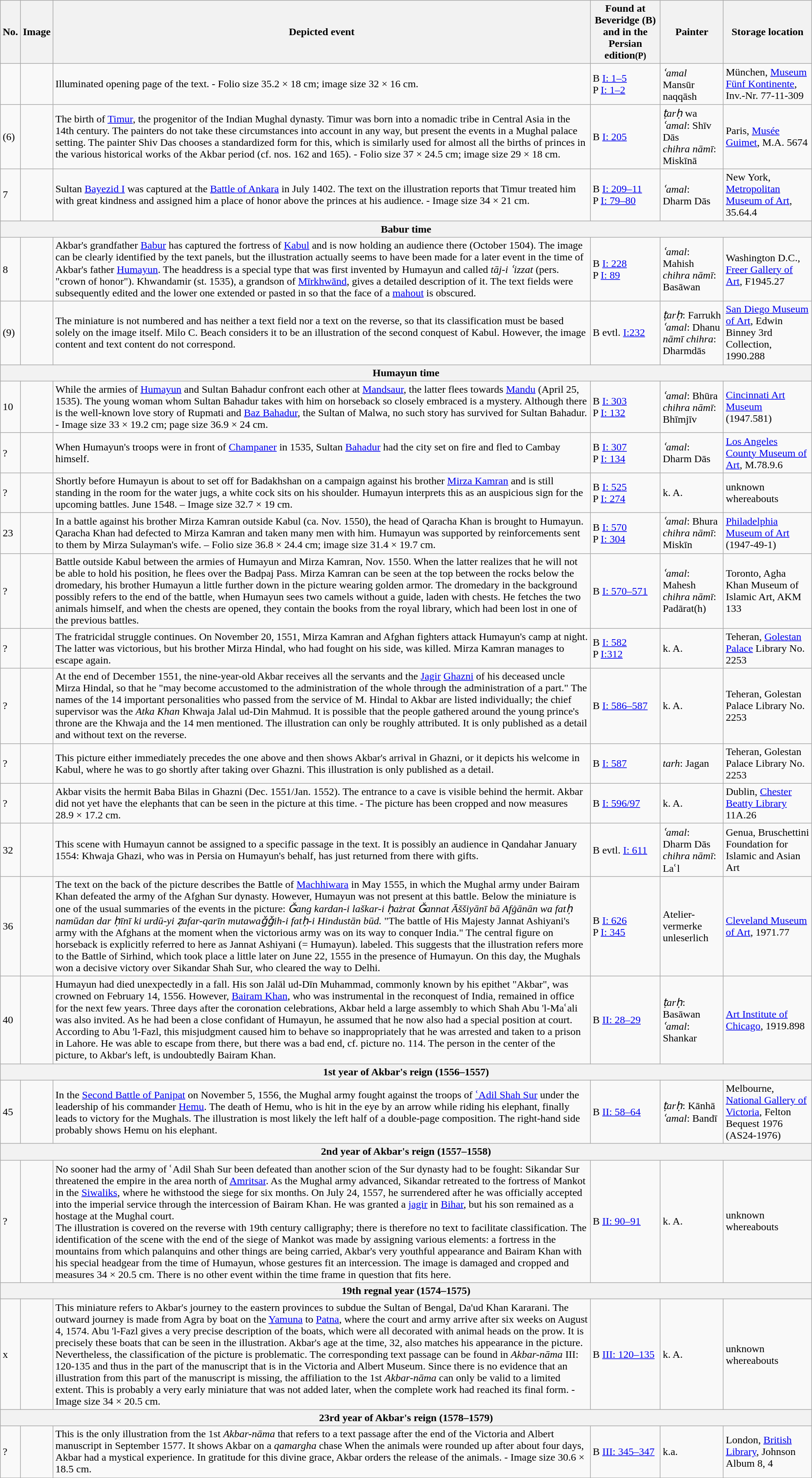<table class="wikitable">
<tr>
<th>No.</th>
<th>Image</th>
<th>Depicted event</th>
<th>Found at Beveridge (B) and in the Persian edition<small>(P)</small></th>
<th>Painter</th>
<th>Storage location</th>
</tr>
<tr>
<td></td>
<td></td>
<td>Illuminated opening page of the text. - Folio size 35.2 × 18 cm; image size 32 × 16 cm.</td>
<td>B <a href='#'>I: 1–5</a><br>P <a href='#'>I: 1–2</a></td>
<td><em>ʿamal</em> Mansūr naqqāsh</td>
<td>München, <a href='#'>Museum Fünf Kontinente</a>, Inv.-Nr. 77-11-309</td>
</tr>
<tr>
<td>(6)</td>
<td></td>
<td>The birth of <a href='#'>Timur</a>, the progenitor of the Indian Mughal dynasty. Timur was born into a nomadic tribe in Central Asia in the 14th century. The painters do not take these circumstances into account in any way, but present the events in a Mughal palace setting. The painter Shiv Das chooses a standardized form for this, which is similarly used for almost all the births of princes in the various historical works of the Akbar period (cf. nos. 162 and 165). - Folio size 37 × 24.5 cm; image size 29 × 18 cm.</td>
<td>B <a href='#'>I: 205</a></td>
<td><em>ṭarḥ</em> wa <em>ʿamal</em>: Shīv Dās<br><em>chihra nāmī</em>: Miskīnā</td>
<td>Paris, <a href='#'>Musée Guimet</a>, M.A. 5674</td>
</tr>
<tr>
<td>7</td>
<td></td>
<td>Sultan <a href='#'>Bayezid I</a> was captured at the <a href='#'>Battle of Ankara</a> in July 1402. The text on the illustration reports that Timur treated him with great kindness and assigned him a place of honor above the princes at his audience. - Image size 34 × 21 cm.</td>
<td>B <a href='#'>I: 209–11</a><br>P <a href='#'>I: 79–80</a></td>
<td><em>ʿamal</em>: Dharm Dās</td>
<td>New York, <a href='#'>Metropolitan Museum of Art</a>, 35.64.4</td>
</tr>
<tr>
<th colspan="6" style="text-align:center">Babur time</th>
</tr>
<tr>
<td>8</td>
<td></td>
<td>Akbar's grandfather <a href='#'>Babur</a> has captured the fortress of <a href='#'>Kabul</a> and is now holding an audience there (October 1504). The image can be clearly identified by the text panels, but the illustration actually seems to have been made for a later event in the time of Akbar's father <a href='#'>Humayun</a>. The headdress is a special type that was first invented by Humayun and called <em>tāj-i ʿizzat</em> (pers. "crown of honor"). Khwandamir (st. 1535), a grandson of <a href='#'>Mīrkhwānd</a>, gives a detailed description of it. The text fields were subsequently edited and the lower one extended or pasted in so that the face of a <a href='#'>mahout</a> is obscured.</td>
<td>B <a href='#'>I: 228</a><br>P <a href='#'>I: 89</a></td>
<td><em>ʿamal</em>: Mahish<br><em>chihra nāmī</em>: Basāwan</td>
<td>Washington D.C., <a href='#'>Freer Gallery of Art</a>, F1945.27</td>
</tr>
<tr>
<td>(9)</td>
<td></td>
<td>The miniature is not numbered and has neither a text field nor a text on the reverse, so that its classification must be based solely on the image itself. Milo C. Beach considers it to be an illustration of the second conquest of Kabul. However, the image content and text content do not correspond.</td>
<td>B evtl. <a href='#'>I:232</a></td>
<td><em>ṭarḥ</em>: Farrukh<br><em>ʿamal</em>: Dhanu
<em>nāmī chihra</em>: Dharmdās</td>
<td><a href='#'>San Diego Museum of Art</a>, Edwin Binney 3rd Collection, 1990.288</td>
</tr>
<tr>
<th colspan="6" style="text-align:center">Humayun time</th>
</tr>
<tr>
<td>10</td>
<td></td>
<td>While the armies of <a href='#'>Humayun</a> and Sultan Bahadur confront each other at <a href='#'>Mandsaur</a>, the latter flees towards <a href='#'>Mandu</a> (April 25, 1535). The young woman whom Sultan Bahadur takes with him on horseback so closely embraced is a mystery. Although there is the well-known love story of Rupmati and <a href='#'>Baz Bahadur</a>, the Sultan of Malwa, no such story has survived for Sultan Bahadur. - Image size 33 × 19.2 cm; page size 36.9 × 24 cm.</td>
<td>B <a href='#'>I: 303</a><br>P <a href='#'>I: 132</a></td>
<td><em>ʿamal</em>: Bhūra<br><em>chihra nāmī</em>: Bhīmjīv</td>
<td><a href='#'>Cincinnati Art Museum</a> (1947.581)</td>
</tr>
<tr>
<td>?</td>
<td></td>
<td>When Humayun's troops were in front of <a href='#'>Champaner</a> in 1535, Sultan <a href='#'>Bahadur</a> had the city set on fire and fled to Cambay himself.</td>
<td>B <a href='#'>I: 307</a><br>P <a href='#'>I: 134</a></td>
<td><em>ʿamal</em>: Dharm Dās</td>
<td><a href='#'>Los Angeles County Museum of Art</a>, M.78.9.6</td>
</tr>
<tr>
<td>?</td>
<td></td>
<td>Shortly before Humayun is about to set off for Badakhshan on a campaign against his brother <a href='#'>Mirza Kamran</a> and is still standing in the room for the water jugs, a white cock sits on his shoulder. Humayun interprets this as an auspicious sign for the upcoming battles. June 1548. – Image size 32.7 × 19 cm.</td>
<td>B <a href='#'>I: 525</a><br>P <a href='#'>I: 274</a></td>
<td>k. A.</td>
<td>unknown whereabouts</td>
</tr>
<tr>
<td>23</td>
<td></td>
<td>In a battle against his brother Mirza Kamran outside Kabul (ca. Nov. 1550), the head of Qaracha Khan is brought to Humayun. Qaracha Khan had defected to Mirza Kamran and taken many men with him. Humayun was supported by reinforcements sent to them by Mirza Sulayman's wife. – Folio size 36.8 × 24.4 cm; image size 31.4 × 19.7 cm.</td>
<td>B <a href='#'>I: 570</a><br>P <a href='#'>I: 304</a></td>
<td><em>ʿamal</em>: Bhura<br><em>chihra nāmī</em>: Miskīn</td>
<td><a href='#'>Philadelphia Museum of Art</a> (1947-49-1)</td>
</tr>
<tr>
<td>?</td>
<td></td>
<td>Battle outside Kabul between the armies of Humayun and Mirza Kamran, Nov. 1550. When the latter realizes that he will not be able to hold his position, he flees over the Badpaj Pass. Mirza Kamran can be seen at the top between the rocks below the dromedary, his brother Humayun a little further down in the picture wearing golden armor. The dromedary in the background possibly refers to the end of the battle, when Humayun sees two camels without a guide, laden with chests. He fetches the two animals himself, and when the chests are opened, they contain the books from the royal library, which had been lost in one of the previous battles.</td>
<td>B <a href='#'>I: 570–571</a></td>
<td><em>ʿamal</em>: Mahesh<br><em>chihra nāmī</em>: Padārat(h)</td>
<td>Toronto, Agha Khan Museum of Islamic Art, AKM 133</td>
</tr>
<tr>
<td>?</td>
<td></td>
<td>The fratricidal struggle continues. On November 20, 1551, Mirza Kamran and Afghan fighters attack Humayun's camp at night. The latter was victorious, but his brother Mirza Hindal, who had fought on his side, was killed. Mirza Kamran manages to escape again.</td>
<td>B <a href='#'>I: 582</a><br>P <a href='#'>I:312</a></td>
<td>k. A.</td>
<td>Teheran, <a href='#'>Golestan Palace</a> Library No. 2253</td>
</tr>
<tr>
<td>?</td>
<td></td>
<td>At the end of December 1551, the nine-year-old Akbar receives all the servants and the <a href='#'>Jagir</a> <a href='#'>Ghazni</a> of his deceased uncle Mirza Hindal, so that he "may become accustomed to the administration of the whole through the administration of a part." The names of the 14 important personalities who passed from the service of M. Hindal to Akbar are listed individually; the chief supervisor was the <em>Atka Khan</em> Khwaja Jalal ud-Din Mahmud. It is possible that the people gathered around the young prince's throne are the Khwaja and the 14 men mentioned. The illustration can only be roughly attributed. It is only published as a detail and without text on the reverse.</td>
<td>B <a href='#'>I: 586–587</a></td>
<td>k. A.</td>
<td>Teheran, Golestan Palace Library No. 2253</td>
</tr>
<tr>
<td>?</td>
<td></td>
<td>This picture either immediately precedes the one above and then shows Akbar's arrival in Ghazni, or it depicts his welcome in Kabul, where he was to go shortly after taking over Ghazni. This illustration is only published as a detail.</td>
<td>B <a href='#'>I: 587</a></td>
<td><em>tarh</em>: Jagan</td>
<td>Teheran, Golestan Palace Library No. 2253</td>
</tr>
<tr>
<td>?</td>
<td></td>
<td>Akbar visits the hermit Baba Bilas in Ghazni (Dec. 1551/Jan. 1552). The entrance to a cave is visible behind the hermit. Akbar did not yet have the elephants that can be seen in the picture at this time. - The picture has been cropped and now measures 28.9 × 17.2 cm.</td>
<td>B <a href='#'>I: 596/97</a></td>
<td>k. A.</td>
<td>Dublin, <a href='#'>Chester Beatty Library</a> 11A.26</td>
</tr>
<tr>
<td>32</td>
<td></td>
<td>This scene with Humayun cannot be assigned to a specific passage in the text. It is possibly an audience in Qandahar January 1554: Khwaja Ghazi, who was in Persia on Humayun's behalf, has just returned from there with gifts.</td>
<td>B evtl. <a href='#'>I: 611</a></td>
<td><em>ʿamal</em>: Dharm Dās<br><em>chihra nāmī</em>: Laʿl</td>
<td>Genua, Bruschettini Foundation for Islamic and Asian Art</td>
</tr>
<tr>
<td>36</td>
<td></td>
<td>The text on the back of the picture describes the Battle of <a href='#'>Machhiwara</a> in May 1555, in which the Mughal army under Bairam Khan defeated the army of the Afghan Sur dynasty. However, Humayun was not present at this battle. Below the miniature is one of the usual summaries of the events in the picture: <em>Ǧang kardan-i laškar-i ḥażrat Ǧannat Āššiyānī bā Afġānān wa fatḥ namūdan dar ḥīnī ki urdū-yi ẓafar-qarīn mutawaǧǧih-i fatḥ-i Hindustān būd.</em> "The battle of His Majesty Jannat Ashiyani's army with the Afghans at the moment when the victorious army was on its way to conquer India." The central figure on horseback is explicitly referred to here as Jannat Ashiyani (= Humayun). labeled. This suggests that the illustration refers more to the Battle of Sirhind, which took place a little later on June 22, 1555 in the presence of Humayun. On this day, the Mughals won a decisive victory over Sikandar Shah Sur, who cleared the way to Delhi.</td>
<td>B <a href='#'>I: 626</a><br>P <a href='#'>I: 345</a></td>
<td>Atelier-vermerke unleserlich</td>
<td><a href='#'>Cleveland Museum of Art</a>, 1971.77</td>
</tr>
<tr>
<td>40</td>
<td></td>
<td>Humayun had died unexpectedly in a fall. His son Jalāl ud-Dīn Muhammad, commonly known by his epithet "Akbar", was crowned on February 14, 1556. However, <a href='#'>Bairam Khan</a>, who was instrumental in the reconquest of India, remained in office for the next few years. Three days after the coronation celebrations, Akbar held a large assembly to which Shah Abu 'l-Maʿali was also invited. As he had been a close confidant of Humayun, he assumed that he now also had a special position at court. According to Abu 'l-Fazl, this misjudgment caused him to behave so inappropriately that he was arrested and taken to a prison in Lahore. He was able to escape from there, but there was a bad end, cf. picture no. 114. The person in the center of the picture, to Akbar's left, is undoubtedly Bairam Khan.</td>
<td>B <a href='#'>II: 28–29</a></td>
<td><em>ṭarḥ</em>: Basāwan<br><em>ʿamal</em>: Shankar</td>
<td><a href='#'>Art Institute of Chicago</a>, 1919.898</td>
</tr>
<tr>
<th colspan="6" style="text-align:center">1st year of Akbar's reign (1556–1557)</th>
</tr>
<tr>
<td>45</td>
<td></td>
<td>In the <a href='#'>Second Battle of Panipat</a> on November 5, 1556, the Mughal army fought against the troops of <a href='#'>ʿAdil Shah Sur</a> under the leadership of his commander <a href='#'>Hemu</a>. The death of Hemu, who is hit in the eye by an arrow while riding his elephant, finally leads to victory for the Mughals. The illustration is most likely the left half of a double-page composition. The right-hand side probably shows Hemu on his elephant.</td>
<td>B <a href='#'>II: 58–64</a></td>
<td><em>ṭarḥ</em>: Kānhā<br><em>ʿamal</em>: Bandī</td>
<td>Melbourne, <a href='#'>National Gallery of Victoria</a>, Felton Bequest 1976 (AS24-1976)</td>
</tr>
<tr>
<th colspan="6" style="text-align:center">2nd year of Akbar's reign (1557–1558)</th>
</tr>
<tr>
<td>?</td>
<td></td>
<td>No sooner had the army of ʿAdil Shah Sur been defeated than another scion of the Sur dynasty had to be fought: Sikandar Sur threatened the empire in the area north of <a href='#'>Amritsar</a>. As the Mughal army advanced, Sikandar retreated to the fortress of Mankot in the <a href='#'>Siwaliks</a>, where he withstood the siege for six months. On July 24, 1557, he surrendered after he was officially accepted into the imperial service through the intercession of Bairam Khan. He was granted a <a href='#'>jagir</a> in <a href='#'>Bihar</a>, but his son remained as a hostage at the Mughal court.<br>The illustration is covered on the reverse with 19th century calligraphy; there is therefore no text to facilitate classification. The identification of the scene with the end of the siege of Mankot was made by assigning various elements: a fortress in the mountains from which palanquins and other things are being carried, Akbar's very youthful appearance and Bairam Khan with his special headgear from the time of Humayun, whose gestures fit an intercession. The image is damaged and cropped and measures 34 × 20.5 cm. There is no other event within the time frame in question that fits here.</td>
<td>B <a href='#'>II: 90–91</a></td>
<td>k. A.</td>
<td>unknown whereabouts</td>
</tr>
<tr>
<th colspan="6" style="text-align:center">19th regnal year (1574–1575)</th>
</tr>
<tr>
<td>x</td>
<td></td>
<td>This miniature refers to Akbar's journey to the eastern provinces to subdue the Sultan of Bengal, Da'ud Khan Kararani. The outward journey is made from Agra by boat on the <a href='#'>Yamuna</a> to <a href='#'>Patna</a>, where the court and army arrive after six weeks on August 4, 1574. Abu 'l-Fazl gives a very precise description of the boats, which were all decorated with animal heads on the prow. It is precisely these boats that can be seen in the illustration. Akbar's age at the time, 32, also matches his appearance in the picture. Nevertheless, the classification of the picture is problematic. The corresponding text passage can be found in <em>Akbar-nāma</em> III: 120-135 and thus in the part of the manuscript that is in the Victoria and Albert Museum. Since there is no evidence that an illustration from this part of the manuscript is missing, the affiliation to the 1st <em>Akbar-nāma</em> can only be valid to a limited extent. This is probably a very early miniature that was not added later, when the complete work had reached its final form. - Image size 34 × 20.5 cm.<br></td>
<td>B <a href='#'>III: 120–135</a></td>
<td>k. A.</td>
<td>unknown whereabouts</td>
</tr>
<tr>
<th colspan="6" style="text-align:center">23rd year of Akbar's reign (1578–1579)</th>
</tr>
<tr>
<td>?</td>
<td></td>
<td>This is the only illustration from the 1st <em>Akbar-nāma</em> that refers to a text passage after the end of the Victoria and Albert manuscript in September 1577. It shows Akbar on a <em>qamargha</em> chase When the animals were rounded up after about four days, Akbar had a mystical experience. In gratitude for this divine grace, Akbar orders the release of the animals. - Image size 30.6 × 18.5 cm.</td>
<td>B <a href='#'>III: 345–347</a></td>
<td>k.a.</td>
<td>London, <a href='#'>British Library</a>, Johnson Album 8, 4</td>
</tr>
</table>
